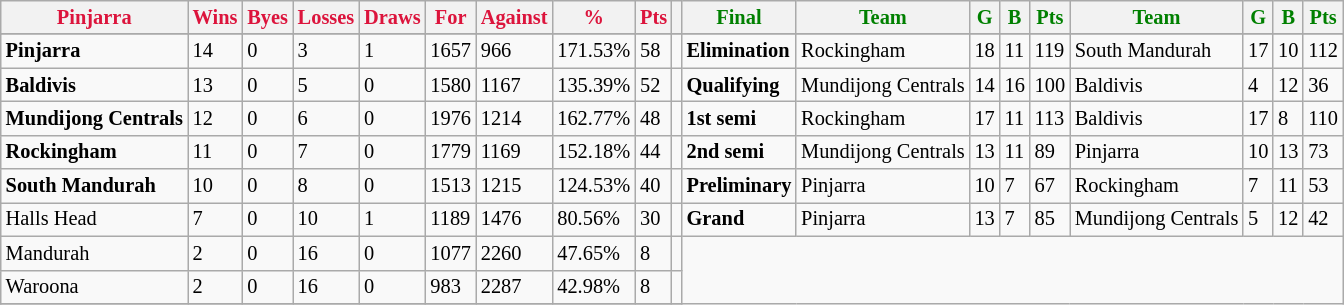<table style="font-size: 85%; text-align: left;" class="wikitable">
<tr>
<th style="color:crimson">Pinjarra</th>
<th style="color:crimson">Wins</th>
<th style="color:crimson">Byes</th>
<th style="color:crimson">Losses</th>
<th style="color:crimson">Draws</th>
<th style="color:crimson">For</th>
<th style="color:crimson">Against</th>
<th style="color:crimson">%</th>
<th style="color:crimson">Pts</th>
<th></th>
<th style="color:green">Final</th>
<th style="color:green">Team</th>
<th style="color:green">G</th>
<th style="color:green">B</th>
<th style="color:green">Pts</th>
<th style="color:green">Team</th>
<th style="color:green">G</th>
<th style="color:green">B</th>
<th style="color:green">Pts</th>
</tr>
<tr>
</tr>
<tr>
</tr>
<tr>
<td><strong>	Pinjarra	</strong></td>
<td>14</td>
<td>0</td>
<td>3</td>
<td>1</td>
<td>1657</td>
<td>966</td>
<td>171.53%</td>
<td>58</td>
<td></td>
<td><strong>Elimination</strong></td>
<td>Rockingham</td>
<td>18</td>
<td>11</td>
<td>119</td>
<td>South Mandurah</td>
<td>17</td>
<td>10</td>
<td>112</td>
</tr>
<tr>
<td><strong>	Baldivis	</strong></td>
<td>13</td>
<td>0</td>
<td>5</td>
<td>0</td>
<td>1580</td>
<td>1167</td>
<td>135.39%</td>
<td>52</td>
<td></td>
<td><strong>Qualifying</strong></td>
<td>Mundijong Centrals</td>
<td>14</td>
<td>16</td>
<td>100</td>
<td>Baldivis</td>
<td>4</td>
<td>12</td>
<td>36</td>
</tr>
<tr>
<td><strong>	Mundijong Centrals	</strong></td>
<td>12</td>
<td>0</td>
<td>6</td>
<td>0</td>
<td>1976</td>
<td>1214</td>
<td>162.77%</td>
<td>48</td>
<td></td>
<td><strong>1st semi</strong></td>
<td>Rockingham</td>
<td>17</td>
<td>11</td>
<td>113</td>
<td>Baldivis</td>
<td>17</td>
<td>8</td>
<td>110</td>
</tr>
<tr>
<td><strong>	Rockingham	</strong></td>
<td>11</td>
<td>0</td>
<td>7</td>
<td>0</td>
<td>1779</td>
<td>1169</td>
<td>152.18%</td>
<td>44</td>
<td></td>
<td><strong>2nd semi</strong></td>
<td>Mundijong Centrals</td>
<td>13</td>
<td>11</td>
<td>89</td>
<td>Pinjarra</td>
<td>10</td>
<td>13</td>
<td>73</td>
</tr>
<tr>
<td><strong>	South Mandurah	</strong></td>
<td>10</td>
<td>0</td>
<td>8</td>
<td>0</td>
<td>1513</td>
<td>1215</td>
<td>124.53%</td>
<td>40</td>
<td></td>
<td><strong>Preliminary</strong></td>
<td>Pinjarra</td>
<td>10</td>
<td>7</td>
<td>67</td>
<td>Rockingham</td>
<td>7</td>
<td>11</td>
<td>53</td>
</tr>
<tr>
<td>Halls Head</td>
<td>7</td>
<td>0</td>
<td>10</td>
<td>1</td>
<td>1189</td>
<td>1476</td>
<td>80.56%</td>
<td>30</td>
<td></td>
<td><strong>Grand</strong></td>
<td>Pinjarra</td>
<td>13</td>
<td>7</td>
<td>85</td>
<td>Mundijong Centrals</td>
<td>5</td>
<td>12</td>
<td>42</td>
</tr>
<tr>
<td>Mandurah</td>
<td>2</td>
<td>0</td>
<td>16</td>
<td>0</td>
<td>1077</td>
<td>2260</td>
<td>47.65%</td>
<td>8</td>
<td></td>
</tr>
<tr>
<td>Waroona</td>
<td>2</td>
<td>0</td>
<td>16</td>
<td>0</td>
<td>983</td>
<td>2287</td>
<td>42.98%</td>
<td>8</td>
<td></td>
</tr>
<tr>
</tr>
</table>
